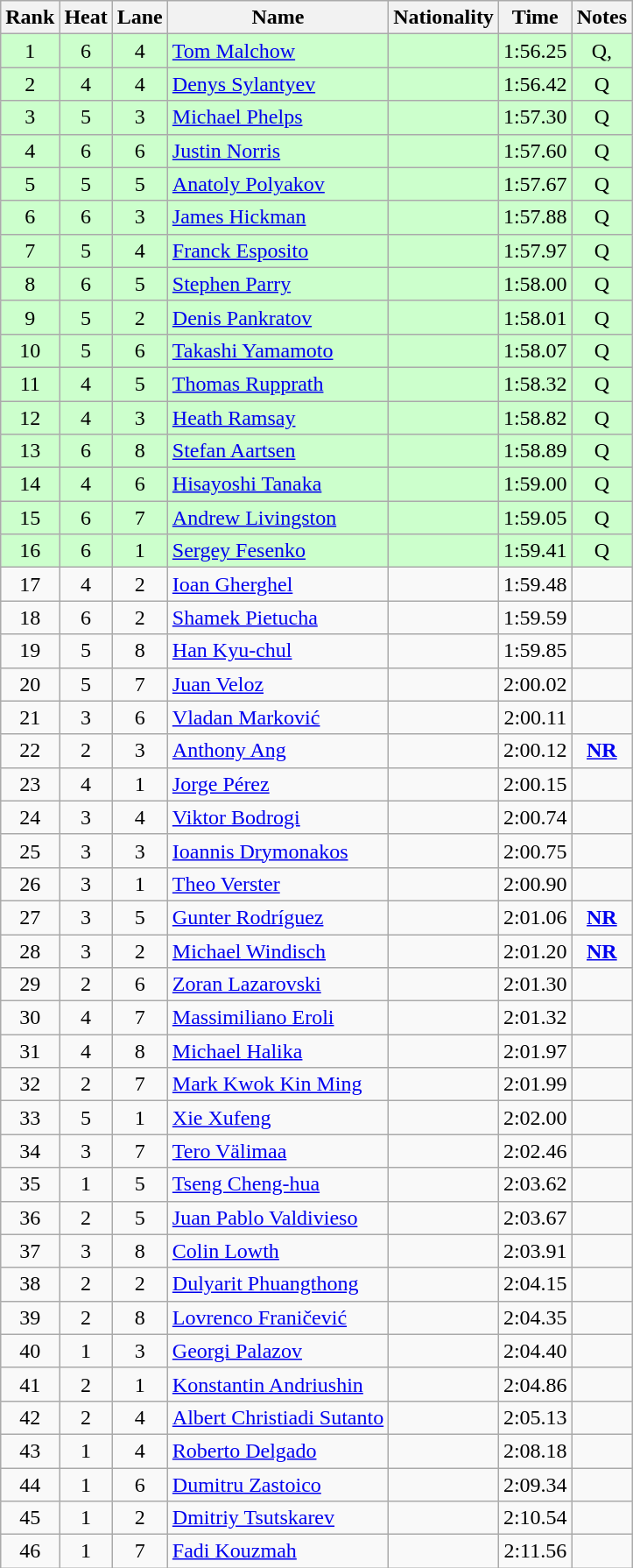<table class="wikitable sortable" style="text-align:center">
<tr>
<th>Rank</th>
<th>Heat</th>
<th>Lane</th>
<th>Name</th>
<th>Nationality</th>
<th>Time</th>
<th>Notes</th>
</tr>
<tr bgcolor=ccffcc>
<td>1</td>
<td>6</td>
<td>4</td>
<td align=left><a href='#'>Tom Malchow</a></td>
<td align=left></td>
<td>1:56.25</td>
<td>Q, </td>
</tr>
<tr bgcolor=ccffcc>
<td>2</td>
<td>4</td>
<td>4</td>
<td align=left><a href='#'>Denys Sylantyev</a></td>
<td align=left></td>
<td>1:56.42</td>
<td>Q</td>
</tr>
<tr bgcolor=ccffcc>
<td>3</td>
<td>5</td>
<td>3</td>
<td align=left><a href='#'>Michael Phelps</a></td>
<td align=left></td>
<td>1:57.30</td>
<td>Q</td>
</tr>
<tr bgcolor=ccffcc>
<td>4</td>
<td>6</td>
<td>6</td>
<td align=left><a href='#'>Justin Norris</a></td>
<td align=left></td>
<td>1:57.60</td>
<td>Q</td>
</tr>
<tr bgcolor=ccffcc>
<td>5</td>
<td>5</td>
<td>5</td>
<td align=left><a href='#'>Anatoly Polyakov</a></td>
<td align=left></td>
<td>1:57.67</td>
<td>Q</td>
</tr>
<tr bgcolor=ccffcc>
<td>6</td>
<td>6</td>
<td>3</td>
<td align=left><a href='#'>James Hickman</a></td>
<td align=left></td>
<td>1:57.88</td>
<td>Q</td>
</tr>
<tr bgcolor=ccffcc>
<td>7</td>
<td>5</td>
<td>4</td>
<td align=left><a href='#'>Franck Esposito</a></td>
<td align=left></td>
<td>1:57.97</td>
<td>Q</td>
</tr>
<tr bgcolor=ccffcc>
<td>8</td>
<td>6</td>
<td>5</td>
<td align=left><a href='#'>Stephen Parry</a></td>
<td align=left></td>
<td>1:58.00</td>
<td>Q</td>
</tr>
<tr bgcolor=ccffcc>
<td>9</td>
<td>5</td>
<td>2</td>
<td align=left><a href='#'>Denis Pankratov</a></td>
<td align=left></td>
<td>1:58.01</td>
<td>Q</td>
</tr>
<tr bgcolor=ccffcc>
<td>10</td>
<td>5</td>
<td>6</td>
<td align=left><a href='#'>Takashi Yamamoto</a></td>
<td align=left></td>
<td>1:58.07</td>
<td>Q</td>
</tr>
<tr bgcolor=ccffcc>
<td>11</td>
<td>4</td>
<td>5</td>
<td align=left><a href='#'>Thomas Rupprath</a></td>
<td align=left></td>
<td>1:58.32</td>
<td>Q</td>
</tr>
<tr bgcolor=ccffcc>
<td>12</td>
<td>4</td>
<td>3</td>
<td align=left><a href='#'>Heath Ramsay</a></td>
<td align=left></td>
<td>1:58.82</td>
<td>Q</td>
</tr>
<tr bgcolor=ccffcc>
<td>13</td>
<td>6</td>
<td>8</td>
<td align=left><a href='#'>Stefan Aartsen</a></td>
<td align=left></td>
<td>1:58.89</td>
<td>Q</td>
</tr>
<tr bgcolor=ccffcc>
<td>14</td>
<td>4</td>
<td>6</td>
<td align=left><a href='#'>Hisayoshi Tanaka</a></td>
<td align=left></td>
<td>1:59.00</td>
<td>Q</td>
</tr>
<tr bgcolor=ccffcc>
<td>15</td>
<td>6</td>
<td>7</td>
<td align=left><a href='#'>Andrew Livingston</a></td>
<td align=left></td>
<td>1:59.05</td>
<td>Q</td>
</tr>
<tr bgcolor=ccffcc>
<td>16</td>
<td>6</td>
<td>1</td>
<td align=left><a href='#'>Sergey Fesenko</a></td>
<td align=left></td>
<td>1:59.41</td>
<td>Q</td>
</tr>
<tr>
<td>17</td>
<td>4</td>
<td>2</td>
<td align=left><a href='#'>Ioan Gherghel</a></td>
<td align=left></td>
<td>1:59.48</td>
<td></td>
</tr>
<tr>
<td>18</td>
<td>6</td>
<td>2</td>
<td align=left><a href='#'>Shamek Pietucha</a></td>
<td align=left></td>
<td>1:59.59</td>
<td></td>
</tr>
<tr>
<td>19</td>
<td>5</td>
<td>8</td>
<td align=left><a href='#'>Han Kyu-chul</a></td>
<td align=left></td>
<td>1:59.85</td>
<td></td>
</tr>
<tr>
<td>20</td>
<td>5</td>
<td>7</td>
<td align=left><a href='#'>Juan Veloz</a></td>
<td align=left></td>
<td>2:00.02</td>
<td></td>
</tr>
<tr>
<td>21</td>
<td>3</td>
<td>6</td>
<td align=left><a href='#'>Vladan Marković</a></td>
<td align=left></td>
<td>2:00.11</td>
<td></td>
</tr>
<tr>
<td>22</td>
<td>2</td>
<td>3</td>
<td align=left><a href='#'>Anthony Ang</a></td>
<td align=left></td>
<td>2:00.12</td>
<td><strong><a href='#'>NR</a></strong></td>
</tr>
<tr>
<td>23</td>
<td>4</td>
<td>1</td>
<td align=left><a href='#'>Jorge Pérez</a></td>
<td align=left></td>
<td>2:00.15</td>
<td></td>
</tr>
<tr>
<td>24</td>
<td>3</td>
<td>4</td>
<td align=left><a href='#'>Viktor Bodrogi</a></td>
<td align=left></td>
<td>2:00.74</td>
<td></td>
</tr>
<tr>
<td>25</td>
<td>3</td>
<td>3</td>
<td align=left><a href='#'>Ioannis Drymonakos</a></td>
<td align=left></td>
<td>2:00.75</td>
<td></td>
</tr>
<tr>
<td>26</td>
<td>3</td>
<td>1</td>
<td align=left><a href='#'>Theo Verster</a></td>
<td align=left></td>
<td>2:00.90</td>
<td></td>
</tr>
<tr>
<td>27</td>
<td>3</td>
<td>5</td>
<td align=left><a href='#'>Gunter Rodríguez</a></td>
<td align=left></td>
<td>2:01.06</td>
<td><strong><a href='#'>NR</a></strong></td>
</tr>
<tr>
<td>28</td>
<td>3</td>
<td>2</td>
<td align=left><a href='#'>Michael Windisch</a></td>
<td align=left></td>
<td>2:01.20</td>
<td><strong><a href='#'>NR</a></strong></td>
</tr>
<tr>
<td>29</td>
<td>2</td>
<td>6</td>
<td align=left><a href='#'>Zoran Lazarovski</a></td>
<td align=left></td>
<td>2:01.30</td>
<td></td>
</tr>
<tr>
<td>30</td>
<td>4</td>
<td>7</td>
<td align=left><a href='#'>Massimiliano Eroli</a></td>
<td align=left></td>
<td>2:01.32</td>
<td></td>
</tr>
<tr>
<td>31</td>
<td>4</td>
<td>8</td>
<td align=left><a href='#'>Michael Halika</a></td>
<td align=left></td>
<td>2:01.97</td>
<td></td>
</tr>
<tr>
<td>32</td>
<td>2</td>
<td>7</td>
<td align=left><a href='#'>Mark Kwok Kin Ming</a></td>
<td align=left></td>
<td>2:01.99</td>
<td></td>
</tr>
<tr>
<td>33</td>
<td>5</td>
<td>1</td>
<td align=left><a href='#'>Xie Xufeng</a></td>
<td align=left></td>
<td>2:02.00</td>
<td></td>
</tr>
<tr>
<td>34</td>
<td>3</td>
<td>7</td>
<td align=left><a href='#'>Tero Välimaa</a></td>
<td align=left></td>
<td>2:02.46</td>
<td></td>
</tr>
<tr>
<td>35</td>
<td>1</td>
<td>5</td>
<td align=left><a href='#'>Tseng Cheng-hua</a></td>
<td align=left></td>
<td>2:03.62</td>
<td></td>
</tr>
<tr>
<td>36</td>
<td>2</td>
<td>5</td>
<td align=left><a href='#'>Juan Pablo Valdivieso</a></td>
<td align=left></td>
<td>2:03.67</td>
<td></td>
</tr>
<tr>
<td>37</td>
<td>3</td>
<td>8</td>
<td align=left><a href='#'>Colin Lowth</a></td>
<td align=left></td>
<td>2:03.91</td>
<td></td>
</tr>
<tr>
<td>38</td>
<td>2</td>
<td>2</td>
<td align=left><a href='#'>Dulyarit Phuangthong</a></td>
<td align=left></td>
<td>2:04.15</td>
<td></td>
</tr>
<tr>
<td>39</td>
<td>2</td>
<td>8</td>
<td align=left><a href='#'>Lovrenco Franičević</a></td>
<td align=left></td>
<td>2:04.35</td>
<td></td>
</tr>
<tr>
<td>40</td>
<td>1</td>
<td>3</td>
<td align=left><a href='#'>Georgi Palazov</a></td>
<td align=left></td>
<td>2:04.40</td>
<td></td>
</tr>
<tr>
<td>41</td>
<td>2</td>
<td>1</td>
<td align=left><a href='#'>Konstantin Andriushin</a></td>
<td align=left></td>
<td>2:04.86</td>
<td></td>
</tr>
<tr>
<td>42</td>
<td>2</td>
<td>4</td>
<td align=left><a href='#'>Albert Christiadi Sutanto</a></td>
<td align=left></td>
<td>2:05.13</td>
<td></td>
</tr>
<tr>
<td>43</td>
<td>1</td>
<td>4</td>
<td align=left><a href='#'>Roberto Delgado</a></td>
<td align=left></td>
<td>2:08.18</td>
<td></td>
</tr>
<tr>
<td>44</td>
<td>1</td>
<td>6</td>
<td align=left><a href='#'>Dumitru Zastoico</a></td>
<td align=left></td>
<td>2:09.34</td>
<td></td>
</tr>
<tr>
<td>45</td>
<td>1</td>
<td>2</td>
<td align=left><a href='#'>Dmitriy Tsutskarev</a></td>
<td align=left></td>
<td>2:10.54</td>
<td></td>
</tr>
<tr>
<td>46</td>
<td>1</td>
<td>7</td>
<td align=left><a href='#'>Fadi Kouzmah</a></td>
<td align=left></td>
<td>2:11.56</td>
<td></td>
</tr>
</table>
